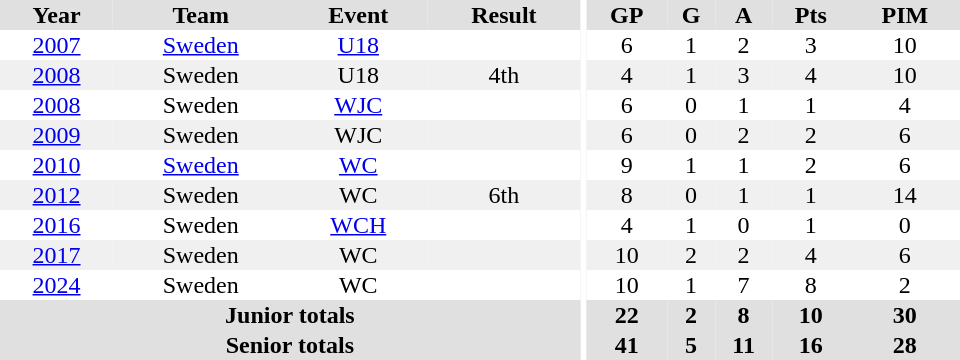<table border="0" cellpadding="1" cellspacing="0" ID="Table3" style="text-align:center; width:40em;">
<tr bgcolor="#e0e0e0">
<th>Year</th>
<th>Team</th>
<th>Event</th>
<th>Result</th>
<th rowspan="99" bgcolor="#fff"></th>
<th>GP</th>
<th>G</th>
<th>A</th>
<th>Pts</th>
<th>PIM</th>
</tr>
<tr>
<td><a href='#'>2007</a></td>
<td><a href='#'>Sweden</a></td>
<td><a href='#'>U18</a></td>
<td></td>
<td>6</td>
<td>1</td>
<td>2</td>
<td>3</td>
<td>10</td>
</tr>
<tr bgcolor="#f0f0f0">
<td><a href='#'>2008</a></td>
<td>Sweden</td>
<td>U18</td>
<td>4th</td>
<td>4</td>
<td>1</td>
<td>3</td>
<td>4</td>
<td>10</td>
</tr>
<tr>
<td><a href='#'>2008</a></td>
<td>Sweden</td>
<td><a href='#'>WJC</a></td>
<td></td>
<td>6</td>
<td>0</td>
<td>1</td>
<td>1</td>
<td>4</td>
</tr>
<tr bgcolor="#f0f0f0">
<td><a href='#'>2009</a></td>
<td>Sweden</td>
<td>WJC</td>
<td></td>
<td>6</td>
<td>0</td>
<td>2</td>
<td>2</td>
<td>6</td>
</tr>
<tr>
<td><a href='#'>2010</a></td>
<td><a href='#'>Sweden</a></td>
<td><a href='#'>WC</a></td>
<td></td>
<td>9</td>
<td>1</td>
<td>1</td>
<td>2</td>
<td>6</td>
</tr>
<tr bgcolor="#f0f0f0">
<td><a href='#'>2012</a></td>
<td>Sweden</td>
<td>WC</td>
<td>6th</td>
<td>8</td>
<td>0</td>
<td>1</td>
<td>1</td>
<td>14</td>
</tr>
<tr>
<td><a href='#'>2016</a></td>
<td>Sweden</td>
<td><a href='#'>WCH</a></td>
<td></td>
<td>4</td>
<td>1</td>
<td>0</td>
<td>1</td>
<td>0</td>
</tr>
<tr bgcolor="#f0f0f0">
<td><a href='#'>2017</a></td>
<td>Sweden</td>
<td>WC</td>
<td></td>
<td>10</td>
<td>2</td>
<td>2</td>
<td>4</td>
<td>6</td>
</tr>
<tr>
<td><a href='#'>2024</a></td>
<td>Sweden</td>
<td>WC</td>
<td></td>
<td>10</td>
<td>1</td>
<td>7</td>
<td>8</td>
<td>2</td>
</tr>
<tr bgcolor="#e0e0e0">
<th colspan="4">Junior totals</th>
<th>22</th>
<th>2</th>
<th>8</th>
<th>10</th>
<th>30</th>
</tr>
<tr bgcolor="#e0e0e0">
<th colspan="4">Senior totals</th>
<th>41</th>
<th>5</th>
<th>11</th>
<th>16</th>
<th>28</th>
</tr>
</table>
